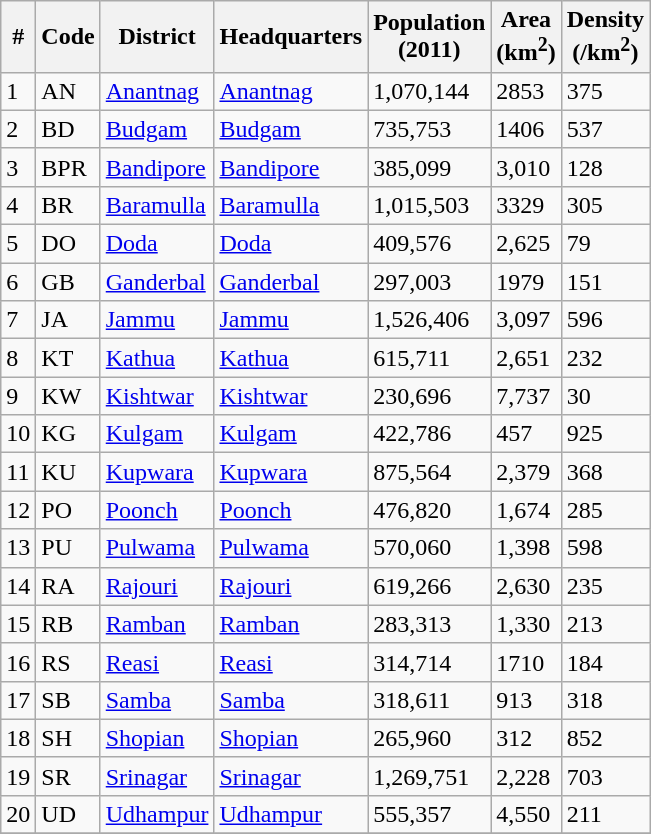<table class="wikitable sortable">
<tr>
<th>#</th>
<th>Code</th>
<th>District</th>
<th>Headquarters</th>
<th>Population <br>(2011)</th>
<th>Area <br>(km<sup>2</sup>)</th>
<th>Density <br>(/km<sup>2</sup>)</th>
</tr>
<tr>
<td>1</td>
<td>AN</td>
<td><a href='#'>Anantnag</a></td>
<td><a href='#'>Anantnag</a></td>
<td> 1,070,144</td>
<td> 2853</td>
<td> 375</td>
</tr>
<tr>
<td>2</td>
<td>BD</td>
<td><a href='#'>Budgam</a></td>
<td><a href='#'>Budgam</a></td>
<td> 735,753</td>
<td> 1406</td>
<td> 537</td>
</tr>
<tr>
<td>3</td>
<td>BPR</td>
<td><a href='#'>Bandipore</a></td>
<td><a href='#'>Bandipore</a></td>
<td> 385,099</td>
<td> 3,010</td>
<td> 128</td>
</tr>
<tr>
<td>4</td>
<td>BR</td>
<td><a href='#'>Baramulla</a></td>
<td><a href='#'>Baramulla</a></td>
<td> 1,015,503</td>
<td> 3329</td>
<td> 305</td>
</tr>
<tr>
<td>5</td>
<td>DO</td>
<td><a href='#'>Doda</a></td>
<td><a href='#'>Doda</a></td>
<td> 409,576</td>
<td> 2,625</td>
<td> 79</td>
</tr>
<tr>
<td>6</td>
<td>GB</td>
<td><a href='#'>Ganderbal</a></td>
<td><a href='#'>Ganderbal</a></td>
<td> 297,003</td>
<td> 1979</td>
<td> 151</td>
</tr>
<tr>
<td>7</td>
<td>JA</td>
<td><a href='#'>Jammu</a></td>
<td><a href='#'>Jammu</a></td>
<td> 1,526,406</td>
<td> 3,097</td>
<td> 596</td>
</tr>
<tr>
<td>8</td>
<td>KT</td>
<td><a href='#'>Kathua</a></td>
<td><a href='#'>Kathua</a></td>
<td> 615,711</td>
<td> 2,651</td>
<td> 232</td>
</tr>
<tr>
<td>9</td>
<td>KW</td>
<td><a href='#'>Kishtwar</a></td>
<td><a href='#'>Kishtwar</a></td>
<td> 230,696</td>
<td> 7,737</td>
<td> 30</td>
</tr>
<tr>
<td>10</td>
<td>KG</td>
<td><a href='#'>Kulgam</a></td>
<td><a href='#'>Kulgam</a></td>
<td> 422,786</td>
<td> 457</td>
<td> 925</td>
</tr>
<tr>
<td>11</td>
<td>KU</td>
<td><a href='#'>Kupwara</a></td>
<td><a href='#'>Kupwara</a></td>
<td> 875,564</td>
<td> 2,379</td>
<td> 368</td>
</tr>
<tr>
<td>12</td>
<td>PO</td>
<td><a href='#'>Poonch</a></td>
<td><a href='#'>Poonch</a></td>
<td> 476,820</td>
<td> 1,674</td>
<td> 285</td>
</tr>
<tr>
<td>13</td>
<td>PU</td>
<td><a href='#'>Pulwama</a></td>
<td><a href='#'>Pulwama</a></td>
<td> 570,060</td>
<td> 1,398</td>
<td> 598</td>
</tr>
<tr>
<td>14</td>
<td>RA</td>
<td><a href='#'>Rajouri</a></td>
<td><a href='#'>Rajouri</a></td>
<td> 619,266</td>
<td> 2,630</td>
<td> 235</td>
</tr>
<tr>
<td>15</td>
<td>RB</td>
<td><a href='#'>Ramban</a></td>
<td><a href='#'>Ramban</a></td>
<td> 283,313</td>
<td> 1,330</td>
<td> 213</td>
</tr>
<tr>
<td>16</td>
<td>RS</td>
<td><a href='#'>Reasi</a></td>
<td><a href='#'>Reasi</a></td>
<td> 314,714</td>
<td> 1710</td>
<td> 184</td>
</tr>
<tr>
<td>17</td>
<td>SB</td>
<td><a href='#'>Samba</a></td>
<td><a href='#'>Samba</a></td>
<td> 318,611</td>
<td> 913</td>
<td> 318</td>
</tr>
<tr>
<td>18</td>
<td>SH</td>
<td><a href='#'>Shopian</a></td>
<td><a href='#'>Shopian</a></td>
<td> 265,960</td>
<td> 312</td>
<td> 852</td>
</tr>
<tr>
<td>19</td>
<td>SR</td>
<td><a href='#'>Srinagar</a></td>
<td><a href='#'>Srinagar</a></td>
<td> 1,269,751</td>
<td> 2,228</td>
<td> 703</td>
</tr>
<tr>
<td>20</td>
<td>UD</td>
<td><a href='#'>Udhampur</a></td>
<td><a href='#'>Udhampur</a></td>
<td> 555,357</td>
<td> 4,550</td>
<td> 211</td>
</tr>
<tr>
</tr>
</table>
